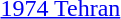<table>
<tr>
<td><a href='#'>1974 Tehran</a></td>
<td></td>
<td></td>
<td></td>
</tr>
</table>
